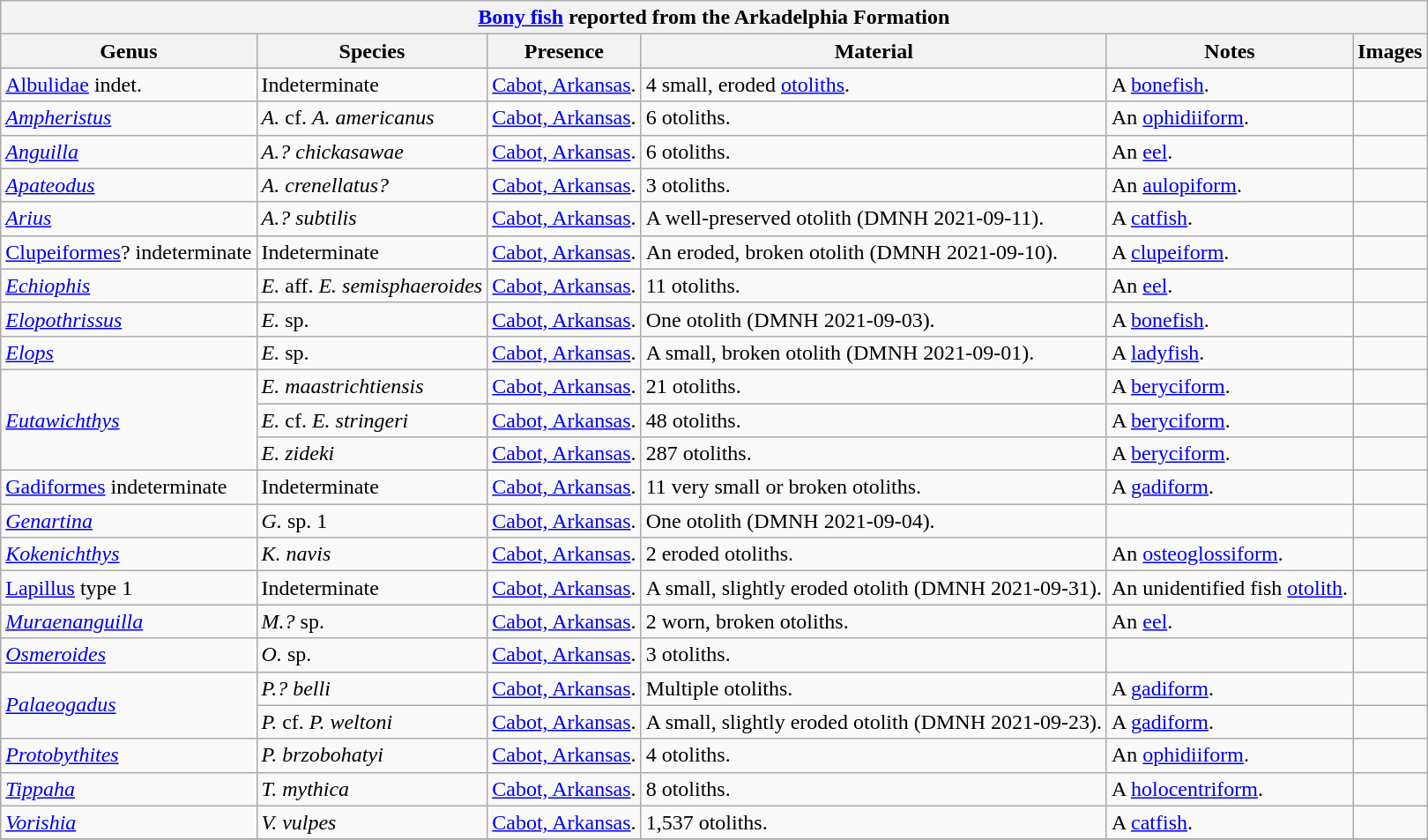<table class="wikitable" align="center">
<tr>
<th colspan="6" align="center"><strong><a href='#'>Bony fish</a> reported from the Arkadelphia Formation</strong></th>
</tr>
<tr>
<th>Genus</th>
<th>Species</th>
<th>Presence</th>
<th><strong>Material</strong></th>
<th>Notes</th>
<th>Images</th>
</tr>
<tr>
<td><a href='#'>Albulidae</a> indet.</td>
<td>Indeterminate</td>
<td><a href='#'>Cabot, Arkansas</a>.</td>
<td>4 small, eroded <a href='#'>otoliths</a>.</td>
<td>A <a href='#'>bonefish</a>.</td>
<td></td>
</tr>
<tr>
<td><em><a href='#'>Ampheristus</a></em></td>
<td><em>A.</em> cf. <em>A. americanus</em></td>
<td><a href='#'>Cabot, Arkansas</a>.</td>
<td>6 otoliths.</td>
<td>An <a href='#'>ophidiiform</a>.</td>
<td></td>
</tr>
<tr>
<td><em><a href='#'>Anguilla</a></em></td>
<td><em>A.? chickasawae</em></td>
<td><a href='#'>Cabot, Arkansas</a>.</td>
<td>6 otoliths.</td>
<td>An <a href='#'>eel</a>.</td>
<td></td>
</tr>
<tr>
<td><em><a href='#'>Apateodus</a></em></td>
<td><em>A. crenellatus?</em></td>
<td><a href='#'>Cabot, Arkansas</a>.</td>
<td>3 otoliths.</td>
<td>An <a href='#'>aulopiform</a>.</td>
<td></td>
</tr>
<tr>
<td><em><a href='#'>Arius</a></em></td>
<td><em>A.? subtilis</em></td>
<td><a href='#'>Cabot, Arkansas</a>.</td>
<td>A well-preserved otolith (DMNH 2021-09-11).</td>
<td>A <a href='#'>catfish</a>.</td>
<td></td>
</tr>
<tr>
<td><a href='#'>Clupeiformes</a>? indeterminate</td>
<td>Indeterminate</td>
<td><a href='#'>Cabot, Arkansas</a>.</td>
<td>An eroded, broken otolith (DMNH 2021-09-10).</td>
<td>A <a href='#'>clupeiform</a>.</td>
<td></td>
</tr>
<tr>
<td><em><a href='#'>Echiophis</a></em></td>
<td><em>E.</em> aff. <em>E. semisphaeroides</em></td>
<td><a href='#'>Cabot, Arkansas</a>.</td>
<td>11 otoliths.</td>
<td>An <a href='#'>eel</a>.</td>
<td></td>
</tr>
<tr>
<td><em><a href='#'>Elopothrissus</a></em></td>
<td><em>E.</em> sp.</td>
<td><a href='#'>Cabot, Arkansas</a>.</td>
<td>One otolith (DMNH 2021-09-03).</td>
<td>A <a href='#'>bonefish</a>.</td>
<td></td>
</tr>
<tr>
<td><em><a href='#'>Elops</a></em></td>
<td><em>E.</em> sp.</td>
<td><a href='#'>Cabot, Arkansas</a>.</td>
<td>A small, broken otolith (DMNH 2021-09-01).</td>
<td>A <a href='#'>ladyfish</a>.</td>
<td></td>
</tr>
<tr>
<td rowspan="3"><em><a href='#'>Eutawichthys</a></em></td>
<td><em>E. maastrichtiensis</em></td>
<td><a href='#'>Cabot, Arkansas</a>.</td>
<td>21 otoliths.</td>
<td>A <a href='#'>beryciform</a>.</td>
<td></td>
</tr>
<tr>
<td><em>E.</em> cf. <em>E. stringeri</em></td>
<td><a href='#'>Cabot, Arkansas</a>.</td>
<td>48 otoliths.</td>
<td>A <a href='#'>beryciform</a>.</td>
<td></td>
</tr>
<tr>
<td><em>E. zideki</em></td>
<td><a href='#'>Cabot, Arkansas</a>.</td>
<td>287 otoliths.</td>
<td>A <a href='#'>beryciform</a>.</td>
<td></td>
</tr>
<tr>
<td><a href='#'>Gadiformes</a> indeterminate</td>
<td>Indeterminate</td>
<td><a href='#'>Cabot, Arkansas</a>.</td>
<td>11 very small or broken otoliths.</td>
<td>A <a href='#'>gadiform</a>.</td>
<td></td>
</tr>
<tr>
<td><em><a href='#'>Genartina</a></em></td>
<td><em>G.</em> sp. 1</td>
<td><a href='#'>Cabot, Arkansas</a>.</td>
<td>One otolith (DMNH 2021-09-04).</td>
<td></td>
<td></td>
</tr>
<tr>
<td><em><a href='#'>Kokenichthys</a></em></td>
<td><em>K. navis</em></td>
<td><a href='#'>Cabot, Arkansas</a>.</td>
<td>2 eroded otoliths.</td>
<td>An <a href='#'>osteoglossiform</a>.</td>
<td></td>
</tr>
<tr>
<td><a href='#'>Lapillus</a> type 1</td>
<td>Indeterminate</td>
<td><a href='#'>Cabot, Arkansas</a>.</td>
<td>A small, slightly eroded otolith (DMNH 2021-09-31).</td>
<td>An unidentified fish <a href='#'>otolith</a>.</td>
<td></td>
</tr>
<tr>
<td><em><a href='#'>Muraenanguilla</a></em></td>
<td><em>M.?</em> sp.</td>
<td><a href='#'>Cabot, Arkansas</a>.</td>
<td>2 worn, broken otoliths.</td>
<td>An <a href='#'>eel</a>.</td>
<td></td>
</tr>
<tr>
<td><em><a href='#'>Osmeroides</a></em></td>
<td><em>O.</em> sp.</td>
<td><a href='#'>Cabot, Arkansas</a>.</td>
<td>3 otoliths.</td>
<td></td>
<td></td>
</tr>
<tr>
<td rowspan="2"><em><a href='#'>Palaeogadus</a></em></td>
<td><em>P.? belli</em></td>
<td><a href='#'>Cabot, Arkansas</a>.</td>
<td>Multiple otoliths.</td>
<td>A <a href='#'>gadiform</a>.</td>
<td></td>
</tr>
<tr>
<td><em>P.</em> cf. <em>P. weltoni</em></td>
<td><a href='#'>Cabot, Arkansas</a>.</td>
<td>A small, slightly eroded otolith (DMNH 2021-09-23).</td>
<td>A <a href='#'>gadiform</a>.</td>
<td></td>
</tr>
<tr>
<td><em><a href='#'>Protobythites</a></em></td>
<td><em>P. brzobohatyi</em></td>
<td><a href='#'>Cabot, Arkansas</a>.</td>
<td>4 otoliths.</td>
<td>An <a href='#'>ophidiiform</a>.</td>
<td></td>
</tr>
<tr>
<td><em><a href='#'>Tippaha</a></em></td>
<td><em>T. mythica</em></td>
<td><a href='#'>Cabot, Arkansas</a>.</td>
<td>8 otoliths.</td>
<td>A <a href='#'>holocentriform</a>.</td>
<td></td>
</tr>
<tr>
<td><em><a href='#'>Vorishia</a></em></td>
<td><em>V. vulpes</em></td>
<td><a href='#'>Cabot, Arkansas</a>.</td>
<td>1,537 otoliths.</td>
<td>A <a href='#'>catfish</a>.</td>
<td></td>
</tr>
<tr>
</tr>
</table>
